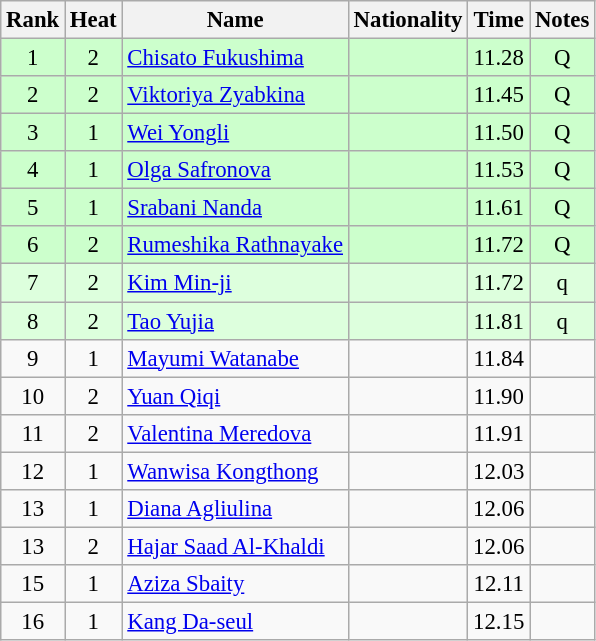<table class="wikitable sortable" style="text-align:center; font-size:95%">
<tr>
<th>Rank</th>
<th>Heat</th>
<th>Name</th>
<th>Nationality</th>
<th>Time</th>
<th>Notes</th>
</tr>
<tr bgcolor=ccffcc>
<td>1</td>
<td>2</td>
<td align=left><a href='#'>Chisato Fukushima</a></td>
<td align=left></td>
<td>11.28</td>
<td>Q</td>
</tr>
<tr bgcolor=ccffcc>
<td>2</td>
<td>2</td>
<td align=left><a href='#'>Viktoriya Zyabkina</a></td>
<td align=left></td>
<td>11.45</td>
<td>Q</td>
</tr>
<tr bgcolor=ccffcc>
<td>3</td>
<td>1</td>
<td align=left><a href='#'>Wei Yongli</a></td>
<td align=left></td>
<td>11.50</td>
<td>Q</td>
</tr>
<tr bgcolor=ccffcc>
<td>4</td>
<td>1</td>
<td align=left><a href='#'>Olga Safronova</a></td>
<td align=left></td>
<td>11.53</td>
<td>Q</td>
</tr>
<tr bgcolor=ccffcc>
<td>5</td>
<td>1</td>
<td align=left><a href='#'>Srabani Nanda</a></td>
<td align=left></td>
<td>11.61</td>
<td>Q</td>
</tr>
<tr bgcolor=ccffcc>
<td>6</td>
<td>2</td>
<td align=left><a href='#'>Rumeshika Rathnayake</a></td>
<td align=left></td>
<td>11.72</td>
<td>Q</td>
</tr>
<tr bgcolor=ddffdd>
<td>7</td>
<td>2</td>
<td align=left><a href='#'>Kim Min-ji</a></td>
<td align=left></td>
<td>11.72</td>
<td>q</td>
</tr>
<tr bgcolor=ddffdd>
<td>8</td>
<td>2</td>
<td align=left><a href='#'>Tao Yujia</a></td>
<td align=left></td>
<td>11.81</td>
<td>q</td>
</tr>
<tr>
<td>9</td>
<td>1</td>
<td align=left><a href='#'>Mayumi Watanabe</a></td>
<td align=left></td>
<td>11.84</td>
<td></td>
</tr>
<tr>
<td>10</td>
<td>2</td>
<td align=left><a href='#'>Yuan Qiqi</a></td>
<td align=left></td>
<td>11.90</td>
<td></td>
</tr>
<tr>
<td>11</td>
<td>2</td>
<td align=left><a href='#'>Valentina Meredova</a></td>
<td align=left></td>
<td>11.91</td>
<td></td>
</tr>
<tr>
<td>12</td>
<td>1</td>
<td align=left><a href='#'>Wanwisa Kongthong</a></td>
<td align=left></td>
<td>12.03</td>
<td></td>
</tr>
<tr>
<td>13</td>
<td>1</td>
<td align=left><a href='#'>Diana Agliulina</a></td>
<td align=left></td>
<td>12.06</td>
<td></td>
</tr>
<tr>
<td>13</td>
<td>2</td>
<td align=left><a href='#'>Hajar Saad Al-Khaldi</a></td>
<td align=left></td>
<td>12.06</td>
<td></td>
</tr>
<tr>
<td>15</td>
<td>1</td>
<td align=left><a href='#'>Aziza Sbaity</a></td>
<td align=left></td>
<td>12.11</td>
<td></td>
</tr>
<tr>
<td>16</td>
<td>1</td>
<td align=left><a href='#'>Kang Da-seul</a></td>
<td align=left></td>
<td>12.15</td>
<td></td>
</tr>
</table>
